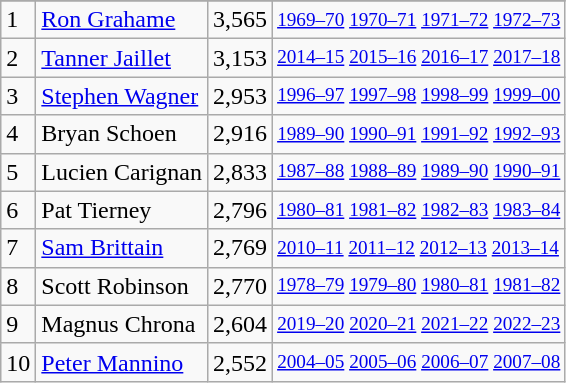<table class="wikitable">
<tr>
</tr>
<tr>
<td>1</td>
<td><a href='#'>Ron Grahame</a></td>
<td>3,565</td>
<td style="font-size:80%;"><a href='#'>1969–70</a> <a href='#'>1970–71</a> <a href='#'>1971–72</a> <a href='#'>1972–73</a></td>
</tr>
<tr>
<td>2</td>
<td><a href='#'>Tanner Jaillet</a></td>
<td>3,153</td>
<td style="font-size:80%;"><a href='#'>2014–15</a> <a href='#'>2015–16</a> <a href='#'>2016–17</a> <a href='#'>2017–18</a></td>
</tr>
<tr>
<td>3</td>
<td><a href='#'>Stephen Wagner</a></td>
<td>2,953</td>
<td style="font-size:80%;"><a href='#'>1996–97</a> <a href='#'>1997–98</a> <a href='#'>1998–99</a> <a href='#'>1999–00</a></td>
</tr>
<tr>
<td>4</td>
<td>Bryan Schoen</td>
<td>2,916</td>
<td style="font-size:80%;"><a href='#'>1989–90</a> <a href='#'>1990–91</a> <a href='#'>1991–92</a> <a href='#'>1992–93</a></td>
</tr>
<tr>
<td>5</td>
<td>Lucien Carignan</td>
<td>2,833</td>
<td style="font-size:80%;"><a href='#'>1987–88</a> <a href='#'>1988–89</a> <a href='#'>1989–90</a> <a href='#'>1990–91</a></td>
</tr>
<tr>
<td>6</td>
<td>Pat Tierney</td>
<td>2,796</td>
<td style="font-size:80%;"><a href='#'>1980–81</a> <a href='#'>1981–82</a> <a href='#'>1982–83</a> <a href='#'>1983–84</a></td>
</tr>
<tr>
<td>7</td>
<td><a href='#'>Sam Brittain</a></td>
<td>2,769</td>
<td style="font-size:80%;"><a href='#'>2010–11</a> <a href='#'>2011–12</a> <a href='#'>2012–13</a> <a href='#'>2013–14</a></td>
</tr>
<tr>
<td>8</td>
<td>Scott Robinson</td>
<td>2,770</td>
<td style="font-size:80%;"><a href='#'>1978–79</a> <a href='#'>1979–80</a> <a href='#'>1980–81</a> <a href='#'>1981–82</a></td>
</tr>
<tr>
<td>9</td>
<td>Magnus Chrona</td>
<td>2,604</td>
<td style="font-size:80%;"><a href='#'>2019–20</a> <a href='#'>2020–21</a> <a href='#'>2021–22</a> <a href='#'>2022–23</a></td>
</tr>
<tr>
<td>10</td>
<td><a href='#'>Peter Mannino</a></td>
<td>2,552</td>
<td style="font-size:80%;"><a href='#'>2004–05</a> <a href='#'>2005–06</a> <a href='#'>2006–07</a> <a href='#'>2007–08</a></td>
</tr>
</table>
